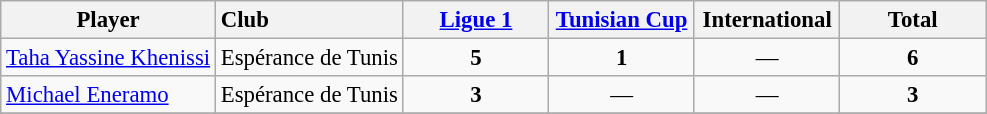<table class="wikitable plainrowheaders sortable" style="text-align:center;font-size:95%">
<tr>
<th>Player</th>
<th style="text-align:left;" style="width:150px;">Club</th>
<th width=90><a href='#'>Ligue 1</a></th>
<th width=90><a href='#'>Tunisian Cup</a></th>
<th width=90>International</th>
<th width=90>Total</th>
</tr>
<tr>
<td style="text-align:left;"> <a href='#'>Taha Yassine Khenissi</a></td>
<td>Espérance de Tunis</td>
<td><strong>5</strong></td>
<td><strong>1</strong></td>
<td>—</td>
<td><strong>6</strong></td>
</tr>
<tr>
<td style="text-align:left;"> <a href='#'>Michael Eneramo</a></td>
<td>Espérance de Tunis</td>
<td><strong>3</strong></td>
<td>—</td>
<td>—</td>
<td><strong>3</strong></td>
</tr>
<tr>
</tr>
</table>
